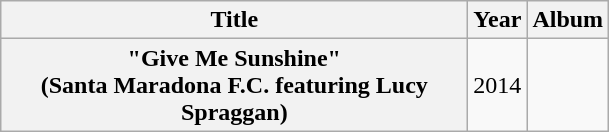<table class="wikitable plainrowheaders" style="text-align:center;">
<tr>
<th scope="col" style="width:19em;">Title</th>
<th scope="col" style="width:1em;">Year</th>
<th scope="col">Album</th>
</tr>
<tr>
<th scope="row">"Give Me Sunshine"<br><span>(Santa Maradona F.C. featuring Lucy Spraggan)</span></th>
<td>2014</td>
<td></td>
</tr>
</table>
